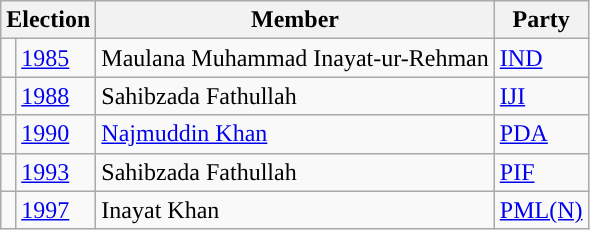<table class="wikitable">
<tr>
<th colspan="2">Election</th>
<th>Member</th>
<th>Party</th>
</tr>
<tr>
<td style="background-color: "></td>
<td><a href='#'>1985</a></td>
<td>Maulana Muhammad Inayat-ur-Rehman</td>
<td><a href='#'>IND</a></td>
</tr>
<tr>
<td style="background-color: "></td>
<td><a href='#'>1988</a></td>
<td>Sahibzada Fathullah</td>
<td><a href='#'>IJI</a></td>
</tr>
<tr>
<td style="background-color: "></td>
<td><a href='#'>1990</a></td>
<td><a href='#'>Najmuddin Khan</a></td>
<td><a href='#'>PDA</a></td>
</tr>
<tr>
<td style="background-color: "></td>
<td><a href='#'>1993</a></td>
<td>Sahibzada Fathullah</td>
<td><a href='#'>PIF</a></td>
</tr>
<tr>
<td style="background-color: "></td>
<td><a href='#'>1997</a></td>
<td>Inayat Khan</td>
<td><a href='#'>PML(N)</a></td>
</tr>
</table>
